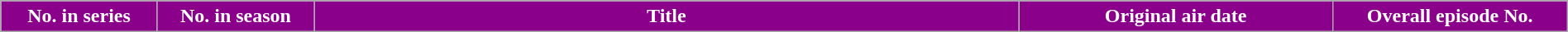<table class="wikitable plainrowheaders" style="width:100%; margin:auto; background:#FFFFFF;">
<tr>
<th scope="col" style="background-color: #8B008B; color:#FFFFFF;" width=10%>No. in series</th>
<th scope="col" style="background-color: #8B008B; color:#FFFFFF;" width=10%>No. in season</th>
<th scope="col" style="background-color: #8B008B; color:#FFFFFF;" width=45%>Title</th>
<th scope="col" style="background-color: #8B008B; color:#FFFFFF;" width=20%>Original air date</th>
<th scope="col" style="background-color: #8B008B; color:#FFFFFF;" width=15%>Overall episode No.<br>










</th>
</tr>
</table>
